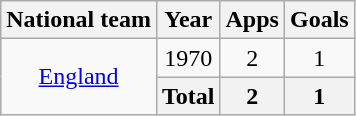<table class="wikitable" style="text-align: center;">
<tr>
<th>National team</th>
<th>Year</th>
<th>Apps</th>
<th>Goals</th>
</tr>
<tr>
<td rowspan="2"><a href='#'>England</a></td>
<td>1970</td>
<td>2</td>
<td>1</td>
</tr>
<tr>
<th colspan="1">Total</th>
<th>2</th>
<th>1</th>
</tr>
</table>
